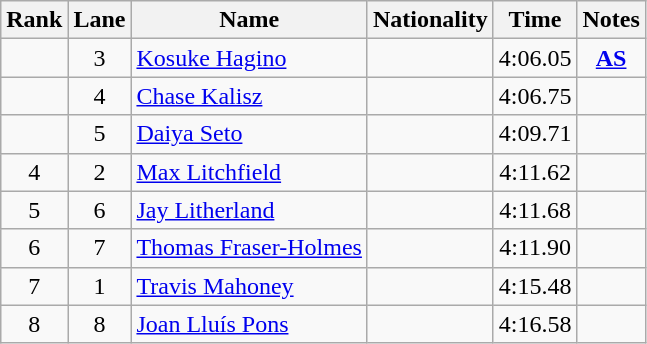<table class="wikitable sortable" style="text-align:center">
<tr>
<th>Rank</th>
<th>Lane</th>
<th>Name</th>
<th>Nationality</th>
<th>Time</th>
<th>Notes</th>
</tr>
<tr>
<td></td>
<td>3</td>
<td align=left><a href='#'>Kosuke Hagino</a></td>
<td align=left></td>
<td>4:06.05</td>
<td><strong><a href='#'>AS</a></strong></td>
</tr>
<tr>
<td></td>
<td>4</td>
<td align=left><a href='#'>Chase Kalisz</a></td>
<td align=left></td>
<td>4:06.75</td>
<td></td>
</tr>
<tr>
<td></td>
<td>5</td>
<td align=left><a href='#'>Daiya Seto</a></td>
<td align=left></td>
<td>4:09.71</td>
<td></td>
</tr>
<tr>
<td>4</td>
<td>2</td>
<td align=left><a href='#'>Max Litchfield</a></td>
<td align=left></td>
<td>4:11.62</td>
<td></td>
</tr>
<tr>
<td>5</td>
<td>6</td>
<td align=left><a href='#'>Jay Litherland</a></td>
<td align=left></td>
<td>4:11.68</td>
<td></td>
</tr>
<tr>
<td>6</td>
<td>7</td>
<td align=left><a href='#'>Thomas Fraser-Holmes</a></td>
<td align=left></td>
<td>4:11.90</td>
<td></td>
</tr>
<tr>
<td>7</td>
<td>1</td>
<td align=left><a href='#'>Travis Mahoney</a></td>
<td align=left></td>
<td>4:15.48</td>
<td></td>
</tr>
<tr>
<td>8</td>
<td>8</td>
<td align=left><a href='#'>Joan Lluís Pons</a></td>
<td align=left></td>
<td>4:16.58</td>
<td></td>
</tr>
</table>
